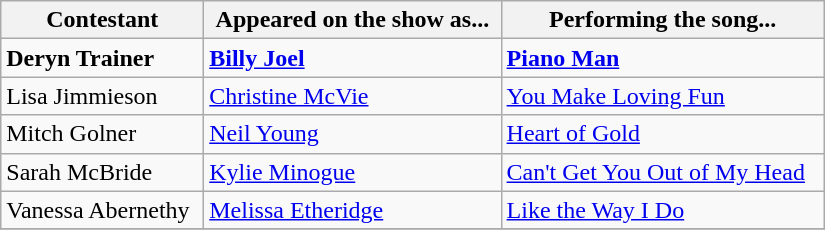<table class="wikitable" width="550px">
<tr>
<th align="left">Contestant</th>
<th align="left">Appeared on the show as...</th>
<th align="left">Performing the song...</th>
</tr>
<tr>
<td align="left"><strong>Deryn Trainer</strong></td>
<td align="left"><strong><a href='#'>Billy Joel</a></strong></td>
<td align="left"><strong><a href='#'>Piano Man</a></strong></td>
</tr>
<tr>
<td align="left">Lisa Jimmieson</td>
<td align="left"><a href='#'>Christine McVie</a></td>
<td align="left"><a href='#'>You Make Loving Fun</a></td>
</tr>
<tr>
<td align="left">Mitch Golner</td>
<td align="left"><a href='#'>Neil Young</a></td>
<td align="left"><a href='#'>Heart of Gold</a></td>
</tr>
<tr>
<td align="left">Sarah McBride</td>
<td align="left"><a href='#'>Kylie Minogue</a></td>
<td align="left"><a href='#'>Can't Get You Out of My Head</a></td>
</tr>
<tr>
<td align="left">Vanessa Abernethy</td>
<td align="left"><a href='#'>Melissa Etheridge</a></td>
<td align="left"><a href='#'>Like the Way I Do</a></td>
</tr>
<tr>
</tr>
</table>
